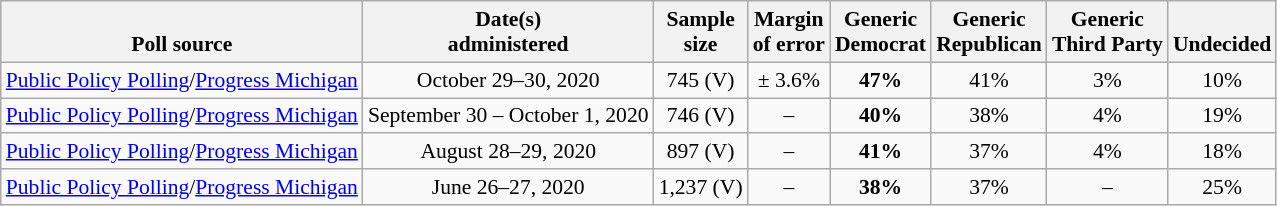<table class="wikitable" style="font-size:90%;text-align:center;">
<tr valign=bottom>
<th>Poll source</th>
<th>Date(s)<br>administered</th>
<th>Sample<br>size</th>
<th>Margin<br>of error</th>
<th>Generic<br>Democrat</th>
<th>Generic<br>Republican</th>
<th>Generic<br>Third Party</th>
<th>Undecided</th>
</tr>
<tr>
<td style="text-align:left;"><a href='#'>Public Policy Polling</a>/<a href='#'>Progress Michigan</a></td>
<td>October 29–30, 2020</td>
<td>745 (V)</td>
<td>± 3.6%</td>
<td><strong>47%</strong></td>
<td>41%</td>
<td>3%</td>
<td>10%</td>
</tr>
<tr>
<td style="text-align:left;"><a href='#'>Public Policy Polling</a>/<a href='#'>Progress Michigan</a></td>
<td>September 30 – October 1, 2020</td>
<td>746 (V)</td>
<td>–</td>
<td><strong>40%</strong></td>
<td>38%</td>
<td>4%</td>
<td>19%</td>
</tr>
<tr>
<td style="text-align:left;"><a href='#'>Public Policy Polling</a>/<a href='#'>Progress Michigan</a></td>
<td>August 28–29, 2020</td>
<td>897 (V)</td>
<td>–</td>
<td><strong>41%</strong></td>
<td>37%</td>
<td>4%</td>
<td>18%</td>
</tr>
<tr>
<td style="text-align:left;"><a href='#'>Public Policy Polling</a>/<a href='#'>Progress Michigan</a></td>
<td>June 26–27, 2020</td>
<td>1,237 (V)</td>
<td>–</td>
<td><strong>38%</strong></td>
<td>37%</td>
<td>–</td>
<td>25%</td>
</tr>
</table>
